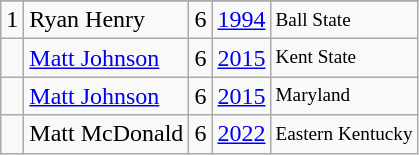<table class="wikitable">
<tr>
</tr>
<tr>
<td>1</td>
<td>Ryan Henry</td>
<td><abbr>6</abbr></td>
<td><a href='#'>1994</a></td>
<td style="font-size:80%;">Ball State</td>
</tr>
<tr>
<td></td>
<td><a href='#'>Matt Johnson</a></td>
<td><abbr>6</abbr></td>
<td><a href='#'>2015</a></td>
<td style="font-size:80%;">Kent State</td>
</tr>
<tr>
<td></td>
<td><a href='#'>Matt Johnson</a></td>
<td><abbr>6</abbr></td>
<td><a href='#'>2015</a></td>
<td style="font-size:80%;">Maryland</td>
</tr>
<tr>
<td></td>
<td>Matt McDonald</td>
<td><abbr>6</abbr></td>
<td><a href='#'>2022</a></td>
<td style="font-size:80%;">Eastern Kentucky</td>
</tr>
</table>
